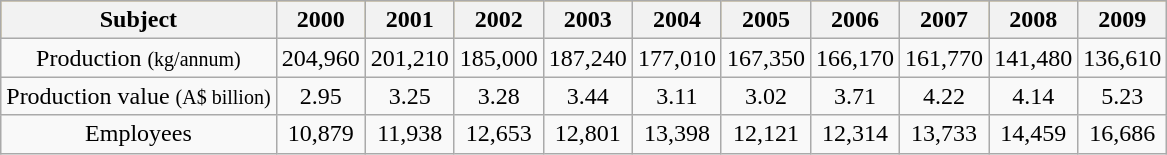<table class="wikitable">
<tr style="text-align:center; background:#daa520;">
<th>Subject</th>
<th>2000</th>
<th>2001</th>
<th>2002</th>
<th>2003</th>
<th>2004</th>
<th>2005</th>
<th>2006</th>
<th>2007</th>
<th>2008</th>
<th>2009</th>
</tr>
<tr style="text-align:center;">
<td>Production <small>(kg/annum)</small></td>
<td>204,960</td>
<td>201,210</td>
<td>185,000</td>
<td>187,240</td>
<td>177,010</td>
<td>167,350</td>
<td>166,170</td>
<td>161,770</td>
<td>141,480</td>
<td>136,610</td>
</tr>
<tr style="text-align:center;">
<td>Production value <small>(A$ billion)</small></td>
<td>2.95</td>
<td>3.25</td>
<td>3.28</td>
<td>3.44</td>
<td>3.11</td>
<td>3.02</td>
<td>3.71</td>
<td>4.22</td>
<td>4.14</td>
<td>5.23</td>
</tr>
<tr style="text-align:center;">
<td>Employees</td>
<td>10,879</td>
<td>11,938</td>
<td>12,653</td>
<td>12,801</td>
<td>13,398</td>
<td>12,121</td>
<td>12,314</td>
<td>13,733</td>
<td>14,459</td>
<td>16,686</td>
</tr>
</table>
